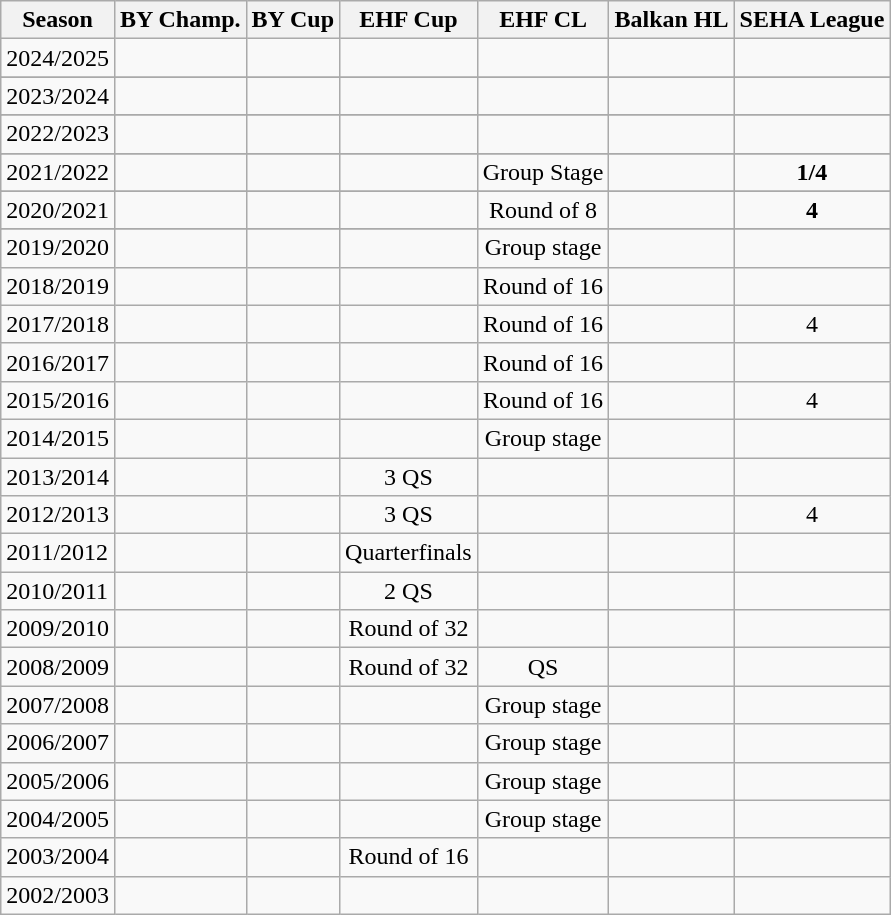<table class="wikitable sortable">
<tr>
<th align="center">Season</th>
<th align="center">BY Champ.</th>
<th align="center">BY Cup</th>
<th align="center">EHF Cup</th>
<th align="center">EHF CL</th>
<th align="center">Balkan HL</th>
<th align="center">SEHA League</th>
</tr>
<tr align="center">
<td>2024/2025</td>
<td></td>
<td></td>
<td></td>
<td></td>
<td></td>
<td></td>
</tr>
<tr>
</tr>
<tr align="center">
<td>2023/2024</td>
<td></td>
<td></td>
<td></td>
<td></td>
<td></td>
<td></td>
</tr>
<tr>
</tr>
<tr align="center">
<td>2022/2023</td>
<td></td>
<td></td>
<td></td>
<td></td>
<td></td>
<td></td>
</tr>
<tr>
</tr>
<tr align="center">
<td>2021/2022</td>
<td></td>
<td></td>
<td></td>
<td>Group Stage</td>
<td></td>
<td><strong>1/4</strong></td>
</tr>
<tr>
</tr>
<tr align="center">
<td>2020/2021</td>
<td></td>
<td></td>
<td></td>
<td>Round of 8</td>
<td></td>
<td><strong>4</strong></td>
</tr>
<tr>
</tr>
<tr align="center">
<td>2019/2020</td>
<td></td>
<td></td>
<td></td>
<td>Group stage</td>
<td></td>
<td align="center"></td>
</tr>
<tr>
<td>2018/2019</td>
<td align="center"></td>
<td align="center"></td>
<td></td>
<td align="center">Round of 16</td>
<td></td>
<td align="center"></td>
</tr>
<tr>
<td>2017/2018</td>
<td align="center"></td>
<td align="center"></td>
<td></td>
<td align="center">Round of 16</td>
<td></td>
<td align="center">4</td>
</tr>
<tr>
<td>2016/2017</td>
<td align="center"></td>
<td align="center"></td>
<td></td>
<td align="center">Round of 16</td>
<td></td>
<td align="center"></td>
</tr>
<tr>
<td>2015/2016</td>
<td align="center"></td>
<td align="center"></td>
<td></td>
<td align="center">Round of 16</td>
<td></td>
<td align="center">4</td>
</tr>
<tr>
<td>2014/2015</td>
<td align="center"></td>
<td align="center"></td>
<td></td>
<td align="center">Group stage</td>
<td></td>
<td align="center"></td>
</tr>
<tr>
<td>2013/2014</td>
<td align="center"></td>
<td align="center"></td>
<td align="center">3 QS</td>
<td></td>
<td></td>
<td align="center"></td>
</tr>
<tr>
<td>2012/2013</td>
<td align="center"></td>
<td align="center"></td>
<td align="center">3 QS</td>
<td></td>
<td></td>
<td align="center">4</td>
</tr>
<tr>
<td>2011/2012</td>
<td align="center"></td>
<td align="center"></td>
<td align="center">Quarterfinals</td>
<td></td>
<td></td>
<td></td>
</tr>
<tr>
<td>2010/2011</td>
<td align="center"></td>
<td align="center"></td>
<td align="center">2 QS</td>
<td></td>
<td></td>
<td></td>
</tr>
<tr>
<td>2009/2010</td>
<td align="center"></td>
<td align="center"></td>
<td align="center">Round of 32</td>
<td></td>
<td></td>
<td></td>
</tr>
<tr>
<td>2008/2009</td>
<td align="center"></td>
<td align="center"></td>
<td align="center">Round of 32</td>
<td align="center">QS</td>
<td align="center"></td>
<td></td>
</tr>
<tr>
<td>2007/2008</td>
<td align="center"></td>
<td align="center"></td>
<td></td>
<td align="center">Group stage</td>
<td align="center"></td>
<td></td>
</tr>
<tr>
<td>2006/2007</td>
<td align="center"></td>
<td align="center"></td>
<td></td>
<td align="center">Group stage</td>
<td align="center"></td>
<td></td>
</tr>
<tr>
<td>2005/2006</td>
<td align="center"></td>
<td align="center"></td>
<td></td>
<td align="center">Group stage</td>
<td></td>
<td></td>
</tr>
<tr>
<td>2004/2005</td>
<td align="center"></td>
<td align="center"></td>
<td></td>
<td align="center">Group stage</td>
<td></td>
<td></td>
</tr>
<tr>
<td>2003/2004</td>
<td align="center"></td>
<td align="center"></td>
<td align="center">Round of 16</td>
<td></td>
<td></td>
<td></td>
</tr>
<tr>
<td>2002/2003</td>
<td align="center"></td>
<td align="center"></td>
<td></td>
<td></td>
<td></td>
<td></td>
</tr>
</table>
